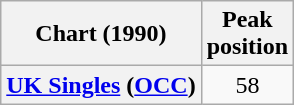<table class="wikitable plainrowheaders">
<tr>
<th scope="col">Chart (1990)</th>
<th scope="col">Peak<br>position</th>
</tr>
<tr>
<th scope="row"><a href='#'>UK Singles</a> (<a href='#'>OCC</a>)</th>
<td style="text-align:center;">58</td>
</tr>
</table>
